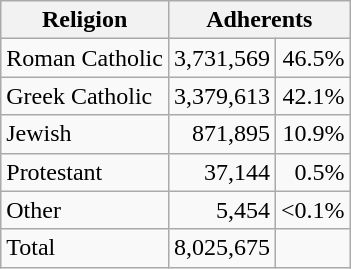<table class="wikitable">
<tr>
<th>Religion</th>
<th colspan=2>Adherents</th>
</tr>
<tr>
<td>Roman Catholic</td>
<td align=right>3,731,569</td>
<td align=right>46.5%</td>
</tr>
<tr>
<td>Greek Catholic</td>
<td align=right>3,379,613</td>
<td align=right>42.1%</td>
</tr>
<tr>
<td>Jewish</td>
<td align=right>871,895</td>
<td align=right>10.9%</td>
</tr>
<tr>
<td>Protestant</td>
<td align=right>37,144</td>
<td align=right>0.5%</td>
</tr>
<tr>
<td>Other</td>
<td align=right>5,454</td>
<td align=right><0.1%</td>
</tr>
<tr>
<td>Total</td>
<td align=right>8,025,675</td>
<td align=right></td>
</tr>
</table>
